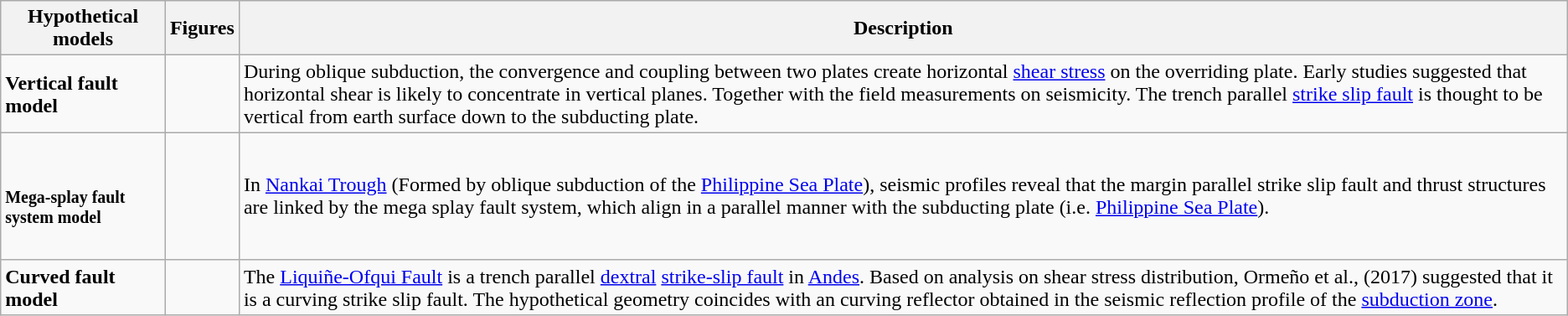<table class="wikitable">
<tr>
<th>Hypothetical models</th>
<th>Figures</th>
<th>Description</th>
</tr>
<tr>
<td><strong>Vertical fault model</strong></td>
<td></td>
<td>During oblique subduction, the convergence and coupling between two plates create horizontal <a href='#'>shear stress</a> on the overriding plate. Early studies suggested that horizontal shear is likely to concentrate in vertical planes. Together with the field measurements on seismicity. The trench parallel <a href='#'>strike slip fault</a> is thought to be vertical from earth surface down to the subducting plate.</td>
</tr>
<tr>
<td><br><h5>Mega-splay fault system model</h5></td>
<td></td>
<td>In <a href='#'>Nankai Trough</a> (Formed by oblique subduction of the <a href='#'>Philippine Sea Plate</a>), seismic profiles reveal that the margin parallel strike slip fault and thrust structures are linked by the mega splay fault system, which align in a parallel manner with the subducting plate (i.e. <a href='#'>Philippine Sea Plate</a>).</td>
</tr>
<tr>
<td><strong>Curved fault model</strong></td>
<td></td>
<td>The <a href='#'>Liquiñe-Ofqui Fault</a> is a trench parallel <a href='#'>dextral</a> <a href='#'>strike-slip fault</a> in <a href='#'>Andes</a>. Based on analysis on shear stress distribution, Ormeño et al., (2017) suggested that it is a curving strike slip fault. The hypothetical geometry coincides with an curving reflector obtained in the seismic reflection profile of the <a href='#'>subduction zone</a>.</td>
</tr>
</table>
